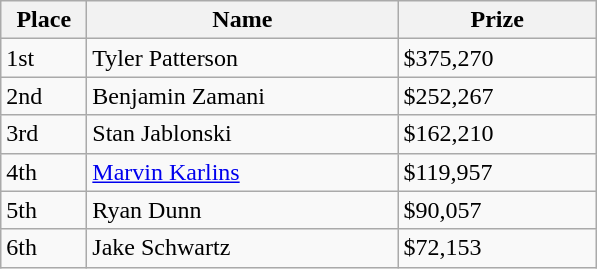<table class="wikitable">
<tr>
<th style="width:50px;">Place</th>
<th style="width:200px;">Name</th>
<th style="width:125px;">Prize</th>
</tr>
<tr>
<td>1st</td>
<td> Tyler Patterson</td>
<td>$375,270</td>
</tr>
<tr>
<td>2nd</td>
<td> Benjamin Zamani</td>
<td>$252,267</td>
</tr>
<tr>
<td>3rd</td>
<td> Stan Jablonski</td>
<td>$162,210</td>
</tr>
<tr>
<td>4th</td>
<td> <a href='#'>Marvin Karlins</a></td>
<td>$119,957</td>
</tr>
<tr>
<td>5th</td>
<td>  Ryan Dunn</td>
<td>$90,057</td>
</tr>
<tr>
<td>6th</td>
<td> Jake Schwartz</td>
<td>$72,153</td>
</tr>
</table>
